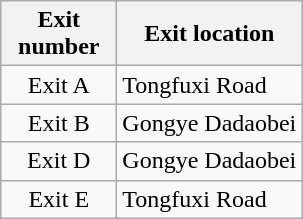<table class="wikitable">
<tr>
<th style="width:70px" colspan="2">Exit number</th>
<th>Exit location</th>
</tr>
<tr>
<td align="center" colspan="2">Exit A</td>
<td>Tongfuxi Road</td>
</tr>
<tr>
<td align="center" colspan="2">Exit B</td>
<td>Gongye Dadaobei</td>
</tr>
<tr>
<td align="center" colspan="2">Exit D</td>
<td>Gongye Dadaobei</td>
</tr>
<tr>
<td align="center" colspan="2">Exit E</td>
<td>Tongfuxi Road</td>
</tr>
</table>
